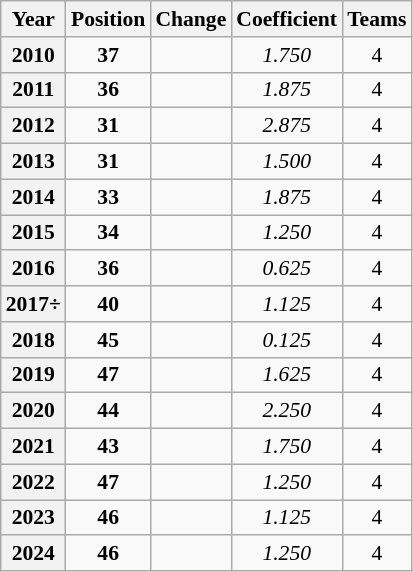<table class="wikitable sortable plainrowheaders" style="text-align:center; font-size:90%">
<tr>
<th scope="col">Year</th>
<th scope="col">Position</th>
<th scope="col">Change</th>
<th scope="col">Coefficient</th>
<th scope="col">Teams</th>
</tr>
<tr>
<th scope="row">2010</th>
<td><strong>37</strong></td>
<td></td>
<td><em>1.750</em></td>
<td>4</td>
</tr>
<tr>
<th scope="row">2011</th>
<td><strong>36</strong></td>
<td></td>
<td><em>1.875</em></td>
<td>4</td>
</tr>
<tr>
<th scope="row">2012</th>
<td><strong>31</strong></td>
<td></td>
<td><em>2.875</em></td>
<td>4</td>
</tr>
<tr>
<th scope="row">2013</th>
<td><strong>31</strong></td>
<td></td>
<td><em>1.500</em></td>
<td>4</td>
</tr>
<tr>
<th scope="row">2014</th>
<td><strong>33</strong></td>
<td></td>
<td><em>1.875</em></td>
<td>4</td>
</tr>
<tr>
<th scope="row">2015</th>
<td><strong>34</strong></td>
<td></td>
<td><em>1.250</em></td>
<td>4</td>
</tr>
<tr>
<th scope="row">2016</th>
<td><strong>36</strong></td>
<td></td>
<td><em>0.625</em></td>
<td>4</td>
</tr>
<tr>
<th scope="row">2017÷</th>
<td><strong>40</strong></td>
<td></td>
<td><em>1.125</em></td>
<td>4</td>
</tr>
<tr>
<th scope="row">2018</th>
<td><strong>45</strong></td>
<td></td>
<td><em>0.125</em></td>
<td>4</td>
</tr>
<tr>
<th scope="row">2019</th>
<td><strong>47</strong></td>
<td></td>
<td><em>1.625</em></td>
<td>4</td>
</tr>
<tr>
<th scope="row">2020</th>
<td><strong>44</strong></td>
<td></td>
<td><em>2.250</em></td>
<td>4</td>
</tr>
<tr>
<th scope="row">2021</th>
<td><strong>43</strong></td>
<td></td>
<td><em>1.750</em></td>
<td>4</td>
</tr>
<tr>
<th scope="row">2022</th>
<td><strong>47</strong></td>
<td></td>
<td><em>1.250</em></td>
<td>4</td>
</tr>
<tr>
<th scope="row">2023</th>
<td><strong>46</strong></td>
<td></td>
<td><em>1.125</em></td>
<td>4</td>
</tr>
<tr>
<th scope="row">2024</th>
<td><strong>46</strong></td>
<td></td>
<td><em>1.250</em></td>
<td>4</td>
</tr>
</table>
